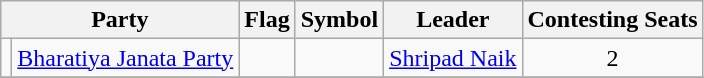<table class="wikitable " style="text-align:center">
<tr>
<th colspan="2">Party</th>
<th>Flag</th>
<th>Symbol</th>
<th>Leader</th>
<th>Contesting Seats</th>
</tr>
<tr>
<td></td>
<td><a href='#'>Bharatiya Janata Party</a></td>
<td></td>
<td></td>
<td><a href='#'>Shripad Naik</a></td>
<td>2</td>
</tr>
<tr>
</tr>
</table>
